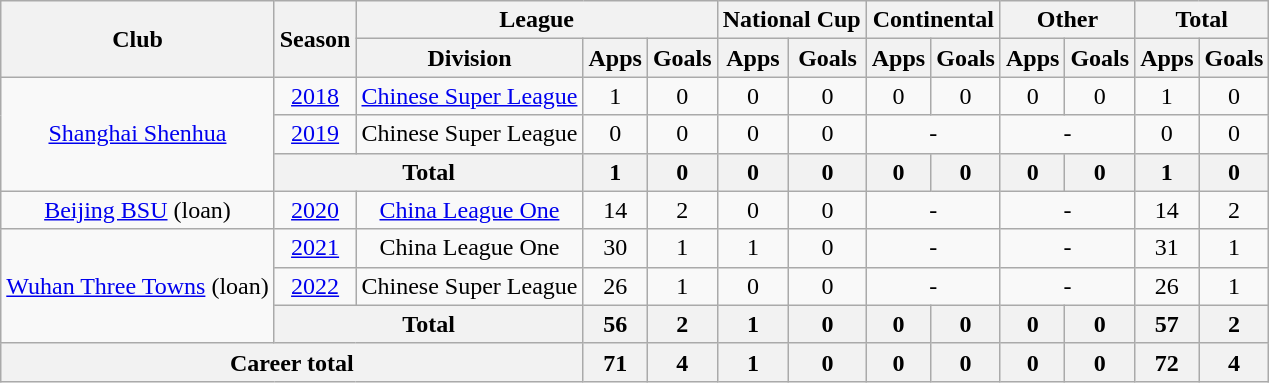<table class="wikitable" style="text-align: center">
<tr>
<th rowspan="2">Club</th>
<th rowspan="2">Season</th>
<th colspan="3">League</th>
<th colspan="2">National Cup</th>
<th colspan="2">Continental</th>
<th colspan="2">Other</th>
<th colspan="2">Total</th>
</tr>
<tr>
<th>Division</th>
<th>Apps</th>
<th>Goals</th>
<th>Apps</th>
<th>Goals</th>
<th>Apps</th>
<th>Goals</th>
<th>Apps</th>
<th>Goals</th>
<th>Apps</th>
<th>Goals</th>
</tr>
<tr>
<td rowspan=3><a href='#'>Shanghai Shenhua</a></td>
<td><a href='#'>2018</a></td>
<td><a href='#'>Chinese Super League</a></td>
<td>1</td>
<td>0</td>
<td>0</td>
<td>0</td>
<td>0</td>
<td>0</td>
<td>0</td>
<td>0</td>
<td>1</td>
<td>0</td>
</tr>
<tr>
<td><a href='#'>2019</a></td>
<td>Chinese Super League</td>
<td>0</td>
<td>0</td>
<td>0</td>
<td>0</td>
<td colspan="2">-</td>
<td colspan="2">-</td>
<td>0</td>
<td>0</td>
</tr>
<tr>
<th colspan=2>Total</th>
<th>1</th>
<th>0</th>
<th>0</th>
<th>0</th>
<th>0</th>
<th>0</th>
<th>0</th>
<th>0</th>
<th>1</th>
<th>0</th>
</tr>
<tr>
<td><a href='#'>Beijing BSU</a> (loan)</td>
<td><a href='#'>2020</a></td>
<td><a href='#'>China League One</a></td>
<td>14</td>
<td>2</td>
<td>0</td>
<td>0</td>
<td colspan="2">-</td>
<td colspan="2">-</td>
<td>14</td>
<td>2</td>
</tr>
<tr>
<td rowspan=3><a href='#'>Wuhan Three Towns</a> (loan)</td>
<td><a href='#'>2021</a></td>
<td>China League One</td>
<td>30</td>
<td>1</td>
<td>1</td>
<td>0</td>
<td colspan="2">-</td>
<td colspan="2">-</td>
<td>31</td>
<td>1</td>
</tr>
<tr>
<td><a href='#'>2022</a></td>
<td>Chinese Super League</td>
<td>26</td>
<td>1</td>
<td>0</td>
<td>0</td>
<td colspan="2">-</td>
<td colspan="2">-</td>
<td>26</td>
<td>1</td>
</tr>
<tr>
<th colspan=2>Total</th>
<th>56</th>
<th>2</th>
<th>1</th>
<th>0</th>
<th>0</th>
<th>0</th>
<th>0</th>
<th>0</th>
<th>57</th>
<th>2</th>
</tr>
<tr>
<th colspan=3>Career total</th>
<th>71</th>
<th>4</th>
<th>1</th>
<th>0</th>
<th>0</th>
<th>0</th>
<th>0</th>
<th>0</th>
<th>72</th>
<th>4</th>
</tr>
</table>
